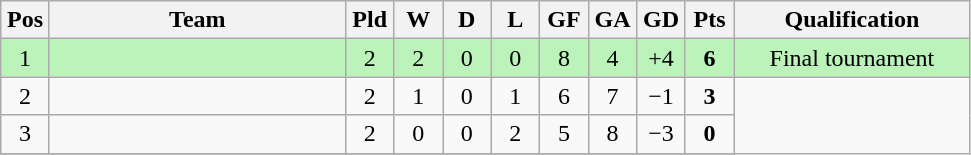<table class="wikitable" border="1" style="text-align: center;">
<tr>
<th width="25"><abbr>Pos</abbr></th>
<th width="190">Team</th>
<th width="25"><abbr>Pld</abbr></th>
<th width="25"><abbr>W</abbr></th>
<th width="25"><abbr>D</abbr></th>
<th width="25"><abbr>L</abbr></th>
<th width="25"><abbr>GF</abbr></th>
<th width="25"><abbr>GA</abbr></th>
<th width="25"><abbr>GD</abbr></th>
<th width="25"><abbr>Pts</abbr></th>
<th width="150">Qualification</th>
</tr>
<tr bgcolor = #BBF3BB>
<td>1</td>
<td align="left"></td>
<td>2</td>
<td>2</td>
<td>0</td>
<td>0</td>
<td>8</td>
<td>4</td>
<td>+4</td>
<td><strong>6</strong></td>
<td>Final tournament</td>
</tr>
<tr>
<td>2</td>
<td align="left"></td>
<td>2</td>
<td>1</td>
<td>0</td>
<td>1</td>
<td>6</td>
<td>7</td>
<td>−1</td>
<td><strong>3</strong></td>
</tr>
<tr>
<td>3</td>
<td align="left"></td>
<td>2</td>
<td>0</td>
<td>0</td>
<td>2</td>
<td>5</td>
<td>8</td>
<td>−3</td>
<td><strong>0</strong></td>
</tr>
<tr>
</tr>
</table>
